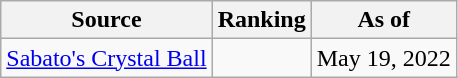<table class="wikitable" style="text-align:center">
<tr>
<th>Source</th>
<th>Ranking</th>
<th>As of</th>
</tr>
<tr>
<td align=left><a href='#'>Sabato's Crystal Ball</a></td>
<td></td>
<td>May 19, 2022</td>
</tr>
</table>
